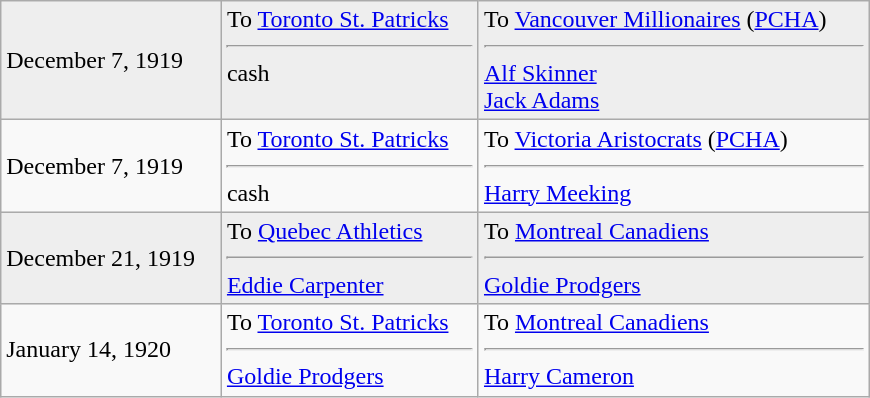<table class="wikitable" style="border:1px solid #999; width:580px;">
<tr style="background:#eee;">
<td>December 7, 1919</td>
<td valign="top">To <a href='#'>Toronto St. Patricks</a><hr>cash</td>
<td valign="top">To <a href='#'>Vancouver Millionaires</a> (<a href='#'>PCHA</a>)<hr><a href='#'>Alf Skinner</a><br><a href='#'>Jack Adams</a></td>
</tr>
<tr>
<td>December 7, 1919</td>
<td valign="top">To <a href='#'>Toronto St. Patricks</a><hr>cash</td>
<td valign="top">To <a href='#'>Victoria Aristocrats</a> (<a href='#'>PCHA</a>)<hr><a href='#'>Harry Meeking</a></td>
</tr>
<tr style="background:#eee;">
<td>December 21, 1919</td>
<td valign="top">To <a href='#'>Quebec Athletics</a><hr><a href='#'>Eddie Carpenter</a></td>
<td valign="top">To <a href='#'>Montreal Canadiens</a><hr><a href='#'>Goldie Prodgers</a></td>
</tr>
<tr>
<td>January 14, 1920</td>
<td valign="top">To <a href='#'>Toronto St. Patricks</a><hr><a href='#'>Goldie Prodgers</a></td>
<td valign="top">To <a href='#'>Montreal Canadiens</a><hr><a href='#'>Harry Cameron</a></td>
</tr>
</table>
